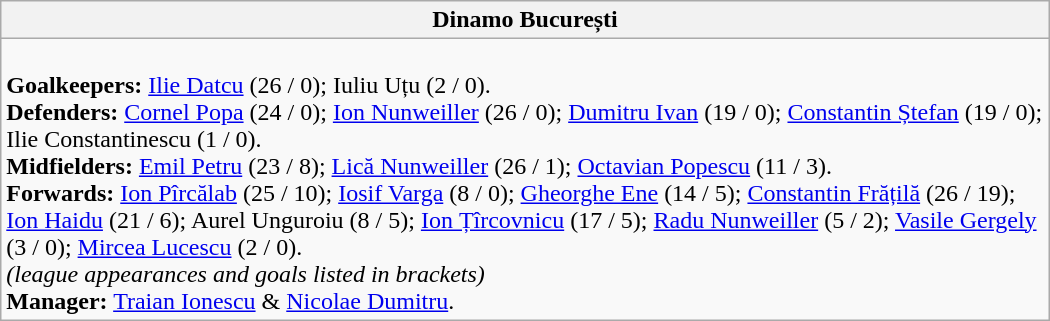<table class="wikitable" style="width:700px">
<tr>
<th>Dinamo București</th>
</tr>
<tr>
<td><br><strong>Goalkeepers:</strong> <a href='#'>Ilie Datcu</a> (26 / 0); Iuliu Uțu (2 / 0).<br>
<strong>Defenders:</strong> <a href='#'>Cornel Popa</a> (24 / 0); <a href='#'>Ion Nunweiller</a> (26 / 0); <a href='#'>Dumitru Ivan</a> (19 / 0); <a href='#'>Constantin Ștefan</a> (19 / 0); Ilie Constantinescu (1 / 0).<br>
<strong>Midfielders:</strong>  <a href='#'>Emil Petru</a> (23 / 8); <a href='#'>Lică Nunweiller</a> (26 / 1); <a href='#'>Octavian Popescu</a> (11 / 3).<br>
<strong>Forwards:</strong> <a href='#'>Ion Pîrcălab</a> (25 / 10); <a href='#'>Iosif Varga</a> (8 / 0); <a href='#'>Gheorghe Ene</a> (14 / 5); <a href='#'>Constantin Frățilă</a> (26 / 19); <a href='#'>Ion Haidu</a> (21 / 6); Aurel Unguroiu (8 / 5); <a href='#'>Ion Țîrcovnicu</a> (17 / 5); <a href='#'>Radu Nunweiller</a> (5 / 2); <a href='#'>Vasile Gergely</a> (3 / 0); <a href='#'>Mircea Lucescu</a> (2 / 0).
<br><em>(league appearances and goals listed in brackets)</em><br><strong>Manager:</strong> <a href='#'>Traian Ionescu</a> & <a href='#'>Nicolae Dumitru</a>.</td>
</tr>
</table>
